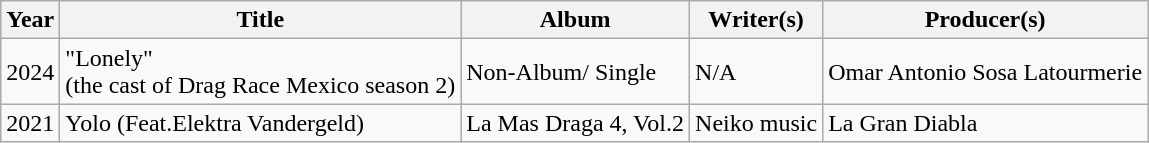<table class="wikitable plainrowheaders" style="text-align:left;">
<tr>
<th>Year</th>
<th>Title</th>
<th>Album</th>
<th>Writer(s)</th>
<th>Producer(s)</th>
</tr>
<tr>
<td>2024</td>
<td>"Lonely"<br>(the cast of Drag Race Mexico season 2)</td>
<td>Non-Album/ Single</td>
<td>N/A</td>
<td>Omar Antonio Sosa Latourmerie</td>
</tr>
<tr>
<td scope="row">2021</td>
<td>Yolo (Feat.Elektra Vandergeld) </td>
<td>La Mas Draga 4, Vol.2</td>
<td>Neiko music</td>
<td>La Gran Diabla</td>
</tr>
</table>
